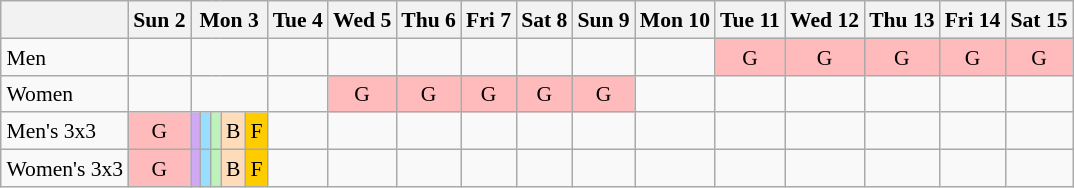<table class="wikitable" style="margin:0.5em auto; font-size:90%; line-height:1.25em; text-align:center;">
<tr>
<th></th>
<th>Sun 2</th>
<th colspan=5>Mon 3</th>
<th>Tue 4</th>
<th>Wed 5</th>
<th>Thu 6</th>
<th>Fri 7</th>
<th>Sat 8</th>
<th>Sun 9</th>
<th>Mon 10</th>
<th>Tue 11</th>
<th>Wed 12</th>
<th>Thu 13</th>
<th>Fri 14</th>
<th>Sat 15</th>
</tr>
<tr>
<td style="text-align:left;">Men</td>
<td></td>
<td colspan=5></td>
<td></td>
<td></td>
<td></td>
<td></td>
<td></td>
<td></td>
<td></td>
<td style="background-color:#FFBBBB;">G</td>
<td style="background-color:#FFBBBB;">G</td>
<td style="background-color:#FFBBBB;">G</td>
<td style="background-color:#FFBBBB;">G</td>
<td style="background-color:#FFBBBB;">G</td>
</tr>
<tr>
<td style="text-align:left;">Women</td>
<td></td>
<td colspan=5></td>
<td></td>
<td style="background-color:#FFBBBB;">G</td>
<td style="background-color:#FFBBBB;">G</td>
<td style="background-color:#FFBBBB;">G</td>
<td style="background-color:#FFBBBB;">G</td>
<td style="background-color:#FFBBBB;">G</td>
<td></td>
<td></td>
<td></td>
<td></td>
<td></td>
<td></td>
</tr>
<tr>
<td style="text-align:left;">Men's 3x3</td>
<td style="background-color:#FFBBBB;">G</td>
<td style="background-color:#D0A9F5;"></td>
<td style="background-color:#97DEFF;"></td>
<td style="background-color:#BBF3BB;"></td>
<td style="background-color:#FEDCBA;">B</td>
<td style="background-color:#FFCC00;">F</td>
<td></td>
<td></td>
<td></td>
<td></td>
<td></td>
<td></td>
<td></td>
<td></td>
<td></td>
<td></td>
<td></td>
<td></td>
</tr>
<tr>
<td style="text-align:left;">Women's 3x3</td>
<td style="background-color:#FFBBBB;">G</td>
<td style="background-color:#D0A9F5;"></td>
<td style="background-color:#97DEFF;"></td>
<td style="background-color:#BBF3BB;"></td>
<td style="background-color:#FEDCBA;">B</td>
<td style="background-color:#FFCC00;">F</td>
<td></td>
<td></td>
<td></td>
<td></td>
<td></td>
<td></td>
<td></td>
<td></td>
<td></td>
<td></td>
<td></td>
<td></td>
</tr>
</table>
